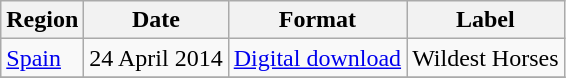<table class=wikitable>
<tr>
<th>Region</th>
<th>Date</th>
<th>Format</th>
<th>Label</th>
</tr>
<tr>
<td><a href='#'>Spain</a></td>
<td>24 April 2014</td>
<td><a href='#'>Digital download</a></td>
<td>Wildest Horses</td>
</tr>
<tr>
</tr>
</table>
